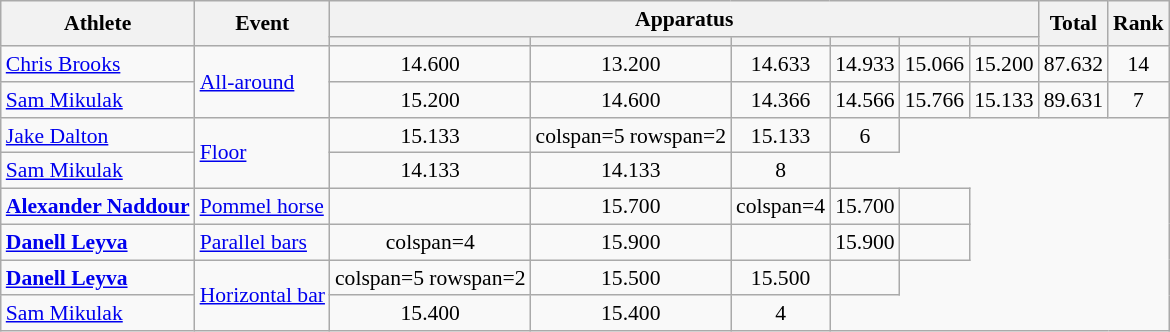<table class=wikitable style=font-size:90%;text-align:center>
<tr>
<th rowspan=2>Athlete</th>
<th rowspan=2>Event</th>
<th colspan =6>Apparatus</th>
<th rowspan=2>Total</th>
<th rowspan=2>Rank</th>
</tr>
<tr style=font-size:95%>
<th></th>
<th></th>
<th></th>
<th></th>
<th></th>
<th></th>
</tr>
<tr>
<td align=left><a href='#'>Chris Brooks</a></td>
<td align=left rowspan=2><a href='#'>All-around</a></td>
<td>14.600</td>
<td>13.200</td>
<td>14.633</td>
<td>14.933</td>
<td>15.066</td>
<td>15.200</td>
<td>87.632</td>
<td>14</td>
</tr>
<tr>
<td align=left><a href='#'>Sam Mikulak</a></td>
<td>15.200</td>
<td>14.600</td>
<td>14.366</td>
<td>14.566</td>
<td>15.766</td>
<td>15.133</td>
<td>89.631</td>
<td>7</td>
</tr>
<tr>
<td align=left><a href='#'>Jake Dalton</a></td>
<td align=left rowspan=2><a href='#'>Floor</a></td>
<td>15.133</td>
<td>colspan=5 rowspan=2 </td>
<td>15.133</td>
<td>6</td>
</tr>
<tr>
<td align=left><a href='#'>Sam Mikulak</a></td>
<td>14.133</td>
<td>14.133</td>
<td>8</td>
</tr>
<tr>
<td align=left><strong><a href='#'>Alexander Naddour</a></strong></td>
<td align=left><a href='#'>Pommel horse</a></td>
<td></td>
<td>15.700</td>
<td>colspan=4 </td>
<td>15.700</td>
<td></td>
</tr>
<tr>
<td align=left><strong><a href='#'>Danell Leyva</a></strong></td>
<td align=left><a href='#'>Parallel bars</a></td>
<td>colspan=4 </td>
<td>15.900</td>
<td></td>
<td>15.900</td>
<td></td>
</tr>
<tr>
<td align=left><strong><a href='#'>Danell Leyva</a></strong></td>
<td align=left rowspan=2><a href='#'>Horizontal bar</a></td>
<td>colspan=5 rowspan=2 </td>
<td>15.500</td>
<td>15.500</td>
<td></td>
</tr>
<tr>
<td align=left><a href='#'>Sam Mikulak</a></td>
<td>15.400</td>
<td>15.400</td>
<td>4</td>
</tr>
</table>
